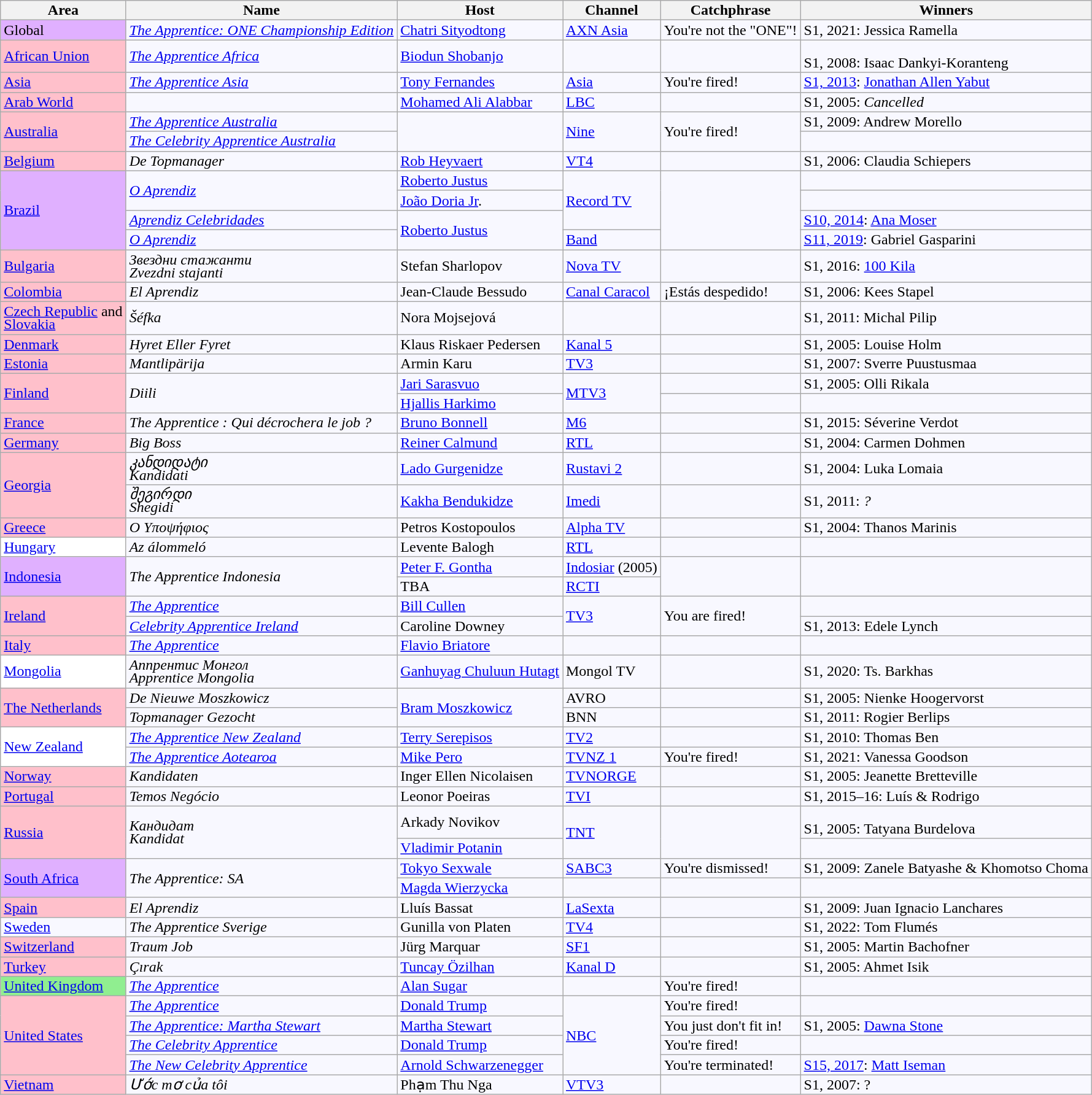<table class="wikitable" style="line-height:14px; background:#f8f8ff">
<tr>
<th>Area</th>
<th>Name</th>
<th>Host</th>
<th>Channel</th>
<th>Catchphrase</th>
<th>Winners</th>
</tr>
<tr>
<td style="background:#E0B0FF;">Global</td>
<td><em><a href='#'>The Apprentice: ONE Championship Edition</a></em></td>
<td><a href='#'>Chatri Sityodtong</a></td>
<td><a href='#'>AXN Asia</a></td>
<td>You're not the "ONE"!</td>
<td>S1, 2021: Jessica Ramella</td>
</tr>
<tr>
<td style="background:#FFC0CB;"><a href='#'>African Union</a></td>
<td><em><a href='#'>The Apprentice Africa</a></em></td>
<td><a href='#'>Biodun Shobanjo</a></td>
<td></td>
<td></td>
<td><br>S1, 2008: Isaac Dankyi-Koranteng</td>
</tr>
<tr>
<td style="background:#FFC0CB;"><a href='#'>Asia</a></td>
<td><em><a href='#'>The Apprentice Asia</a></em></td>
<td><a href='#'>Tony Fernandes</a></td>
<td><a href='#'>Asia</a></td>
<td>You're fired!</td>
<td><a href='#'>S1, 2013</a>: <a href='#'>Jonathan Allen Yabut</a></td>
</tr>
<tr>
<td style="background:#FFC0CB;"><a href='#'>Arab World</a></td>
<td><br></td>
<td><a href='#'>Mohamed Ali Alabbar</a></td>
<td><a href='#'>LBC</a></td>
<td></td>
<td>S1, 2005: <em>Cancelled</em></td>
</tr>
<tr>
<td rowspan="2" style="background:#FFC0CB;"><a href='#'>Australia</a></td>
<td><em><a href='#'>The Apprentice Australia</a></em></td>
<td rowspan="2"></td>
<td rowspan="2"><a href='#'>Nine</a></td>
<td rowspan="2">You're fired!</td>
<td>S1, 2009: Andrew Morello</td>
</tr>
<tr>
<td><em><a href='#'>The Celebrity Apprentice Australia</a></em></td>
<td></td>
</tr>
<tr>
<td style="background:#FFC0CB;"><a href='#'>Belgium</a></td>
<td><em>De Topmanager</em></td>
<td><a href='#'>Rob Heyvaert</a></td>
<td><a href='#'>VT4</a></td>
<td></td>
<td>S1, 2006: Claudia Schiepers</td>
</tr>
<tr>
<td rowspan="4" style="background:#E0B0FF;"><a href='#'>Brazil</a></td>
<td rowspan=2><a href='#'><em>O Aprendiz</em></a></td>
<td><a href='#'>Roberto Justus</a></td>
<td rowspan=3><a href='#'>Record TV</a></td>
<td rowspan=4></td>
<td></td>
</tr>
<tr>
<td><a href='#'>João Doria Jr</a>.</td>
<td></td>
</tr>
<tr>
<td><a href='#'><em>Aprendiz Celebridades</em></a></td>
<td rowspan=2><a href='#'>Roberto Justus</a></td>
<td><a href='#'>S10, 2014</a>: <a href='#'>Ana Moser</a></td>
</tr>
<tr>
<td><a href='#'><em>O Aprendiz</em></a></td>
<td><a href='#'>Band</a></td>
<td><a href='#'>S11, 2019</a>: Gabriel Gasparini</td>
</tr>
<tr>
<td style="background:#FFC0CB;"><a href='#'>Bulgaria</a></td>
<td><em>Звездни стажанти</em><br><em>Zvezdni stajanti</em></td>
<td>Stefan Sharlopov</td>
<td><a href='#'>Nova TV</a></td>
<td><br></td>
<td>S1, 2016: <a href='#'>100 Kila</a></td>
</tr>
<tr>
<td style="background:#FFC0CB;"><a href='#'>Colombia</a></td>
<td><em>El Aprendiz</em></td>
<td>Jean-Claude Bessudo</td>
<td><a href='#'>Canal Caracol</a></td>
<td>¡Estás despedido!</td>
<td>S1, 2006: Kees Stapel</td>
</tr>
<tr>
<td style="background:#FFC0CB;"><a href='#'>Czech Republic</a> and <br><a href='#'>Slovakia</a></td>
<td><em>Šéfka</em></td>
<td>Nora Mojsejová</td>
<td></td>
<td></td>
<td>S1, 2011: Michal Pilip</td>
</tr>
<tr>
<td style="background:#FFC0CB;"><a href='#'>Denmark</a></td>
<td><em>Hyret Eller Fyret</em></td>
<td>Klaus Riskaer Pedersen</td>
<td><a href='#'>Kanal 5</a></td>
<td></td>
<td>S1, 2005: Louise Holm</td>
</tr>
<tr>
<td style="background:#FFC0CB;"><a href='#'>Estonia</a></td>
<td><em>Mantlipärija</em></td>
<td>Armin Karu</td>
<td><a href='#'>TV3</a></td>
<td></td>
<td>S1, 2007: Sverre Puustusmaa</td>
</tr>
<tr>
<td style="background:#FFC0CB;" rowspan="2"><a href='#'>Finland</a></td>
<td rowspan=2><em> Diili </em></td>
<td><a href='#'>Jari Sarasvuo</a></td>
<td rowspan=2><a href='#'>MTV3</a></td>
<td></td>
<td>S1, 2005: Olli Rikala</td>
</tr>
<tr>
<td><a href='#'>Hjallis Harkimo</a></td>
<td></td>
<td></td>
</tr>
<tr>
<td style="background:#FFC0CB;"><a href='#'>France</a></td>
<td><em>The Apprentice : Qui décrochera le job ?</em></td>
<td><a href='#'>Bruno Bonnell</a></td>
<td><a href='#'>M6</a></td>
<td></td>
<td>S1, 2015: Séverine Verdot</td>
</tr>
<tr>
<td style="background:#FFC0CB;"><a href='#'>Germany</a></td>
<td><em>Big Boss</em></td>
<td><a href='#'>Reiner Calmund</a></td>
<td><a href='#'>RTL</a></td>
<td></td>
<td>S1, 2004: Carmen Dohmen</td>
</tr>
<tr>
<td style="background:#FFC0CB;" rowspan="2"><a href='#'>Georgia</a></td>
<td><em>კანდიდატი </em><br><em>Kandidati</em></td>
<td><a href='#'>Lado Gurgenidze</a></td>
<td><a href='#'>Rustavi 2</a></td>
<td></td>
<td>S1, 2004: Luka Lomaia</td>
</tr>
<tr>
<td><em>შეგირდი</em> <br><em>Shegidi</em></td>
<td><a href='#'>Kakha Bendukidze</a></td>
<td><a href='#'>Imedi</a></td>
<td></td>
<td>S1, 2011: <em>?</em></td>
</tr>
<tr>
<td style="background:#FFC0CB;"><a href='#'>Greece</a></td>
<td><em>Ο Υποψήφιος</em></td>
<td>Petros Kostopoulos</td>
<td><a href='#'>Alpha TV</a></td>
<td></td>
<td>S1, 2004: Thanos Marinis</td>
</tr>
<tr>
<td style="background:white;"><a href='#'>Hungary</a></td>
<td><em>Az álommeló</em></td>
<td>Levente Balogh</td>
<td><a href='#'>RTL</a></td>
<td></td>
<td></td>
</tr>
<tr>
<td style="background:#e0b0ff;" rowspan="2"><a href='#'>Indonesia</a></td>
<td rowspan=2><em>The Apprentice Indonesia</em></td>
<td><a href='#'>Peter F. Gontha</a></td>
<td><a href='#'>Indosiar</a> (2005)</td>
<td rowspan=2></td>
<td rowspan=2></td>
</tr>
<tr>
<td>TBA</td>
<td><a href='#'>RCTI</a></td>
</tr>
<tr>
<td style="background:#FFC0CB;" rowspan="2"><a href='#'>Ireland</a></td>
<td><em><a href='#'>The Apprentice</a></em></td>
<td><a href='#'>Bill Cullen</a></td>
<td rowspan="2"><a href='#'>TV3</a></td>
<td rowspan="2">You are fired!</td>
<td></td>
</tr>
<tr>
<td><em><a href='#'>Celebrity Apprentice Ireland</a></em></td>
<td>Caroline Downey</td>
<td>S1, 2013: Edele Lynch</td>
</tr>
<tr>
<td style="background:#FFC0CB;"><a href='#'>Italy</a></td>
<td><em><a href='#'>The Apprentice</a></em></td>
<td><a href='#'>Flavio Briatore</a></td>
<td></td>
<td></td>
<td></td>
</tr>
<tr>
<td style="background:white;"><a href='#'>Mongolia</a></td>
<td><em>Аппрентис Монгол</em><br><em>Apprentice Mongolia</em></td>
<td><a href='#'>Ganhuyag Chuluun Hutagt</a></td>
<td>Mongol TV</td>
<td></td>
<td>S1, 2020: Ts. Barkhas</td>
</tr>
<tr>
<td style="background:#FFC0CB;" rowspan="2"><a href='#'>The Netherlands</a></td>
<td><em>De Nieuwe Moszkowicz</em></td>
<td rowspan=2><a href='#'>Bram Moszkowicz</a></td>
<td>AVRO</td>
<td></td>
<td>S1, 2005: Nienke Hoogervorst</td>
</tr>
<tr>
<td><em>Topmanager Gezocht</em></td>
<td>BNN</td>
<td></td>
<td>S1, 2011: Rogier Berlips</td>
</tr>
<tr>
<td style="background:white;" rowspan="2"><a href='#'>New Zealand</a></td>
<td><em><a href='#'>The Apprentice New Zealand</a></em></td>
<td><a href='#'>Terry Serepisos</a></td>
<td><a href='#'>TV2</a></td>
<td></td>
<td>S1, 2010: Thomas Ben</td>
</tr>
<tr>
<td><em><a href='#'>The Apprentice Aotearoa</a></em></td>
<td><a href='#'>Mike Pero</a></td>
<td><a href='#'>TVNZ 1</a></td>
<td>You're fired!</td>
<td>S1, 2021: Vanessa Goodson</td>
</tr>
<tr>
<td style="background:#FFC0CB;"><a href='#'>Norway</a></td>
<td><em>Kandidaten</em></td>
<td>Inger Ellen Nicolaisen</td>
<td><a href='#'>TVNORGE</a></td>
<td></td>
<td>S1, 2005: Jeanette Bretteville</td>
</tr>
<tr>
<td style="background:#FFC0CB;"><a href='#'>Portugal</a></td>
<td><em>Temos Negócio</em></td>
<td>Leonor Poeiras</td>
<td><a href='#'>TVI</a></td>
<td></td>
<td>S1, 2015–16: Luís & Rodrigo</td>
</tr>
<tr>
<td style="background:#FFC0CB;" rowspan="2"><a href='#'>Russia</a></td>
<td rowspan=2><em>Кандидат</em><br><em>Kandidat</em></td>
<td>Arkady Novikov</td>
<td rowspan=2><a href='#'>TNT</a></td>
<td rowspan=2></td>
<td><br>S1, 2005: Tatyana Burdelova</td>
</tr>
<tr>
<td><a href='#'>Vladimir Potanin</a></td>
<td></td>
</tr>
<tr>
<td style="background:#E0B0FF;" rowspan="2"><a href='#'>South Africa</a></td>
<td rowspan=2><em>The Apprentice: SA</em></td>
<td><a href='#'>Tokyo Sexwale</a></td>
<td><a href='#'>SABC3</a></td>
<td>You're dismissed!</td>
<td>S1, 2009: Zanele Batyashe & Khomotso Choma</td>
</tr>
<tr>
<td><a href='#'>Magda Wierzycka</a></td>
<td></td>
<td></td>
<td></td>
</tr>
<tr>
<td style="background:#FFC0CB;"><a href='#'>Spain</a></td>
<td><em>El Aprendiz</em></td>
<td>Lluís Bassat</td>
<td><a href='#'>LaSexta</a></td>
<td></td>
<td>S1, 2009: Juan Ignacio Lanchares</td>
</tr>
<tr>
<td><a href='#'>Sweden</a></td>
<td><em>The Apprentice Sverige</em></td>
<td>Gunilla von Platen</td>
<td><a href='#'>TV4</a></td>
<td></td>
<td>S1, 2022: Tom Flumés</td>
</tr>
<tr>
<td style="background:#FFC0CB;"><a href='#'>Switzerland</a></td>
<td><em>Traum Job</em></td>
<td>Jürg Marquar</td>
<td><a href='#'>SF1</a></td>
<td></td>
<td>S1, 2005: Martin Bachofner</td>
</tr>
<tr>
<td style="background:#FFC0CB;"><a href='#'>Turkey</a></td>
<td><em>Çırak</em></td>
<td><a href='#'>Tuncay Özilhan</a></td>
<td><a href='#'>Kanal D</a></td>
<td></td>
<td>S1, 2005: Ahmet Isik</td>
</tr>
<tr>
<td style="background:lightgreen;"><a href='#'>United Kingdom</a></td>
<td><em><a href='#'>The Apprentice</a></em></td>
<td><a href='#'>Alan Sugar</a></td>
<td></td>
<td>You're fired!</td>
<td></td>
</tr>
<tr>
<td rowspan="4" style="background:#FFC0CB;"><a href='#'>United States</a></td>
<td><em><a href='#'>The Apprentice</a></em></td>
<td><a href='#'>Donald Trump</a></td>
<td rowspan=4><a href='#'>NBC</a></td>
<td>You're fired!</td>
<td></td>
</tr>
<tr>
<td><em><a href='#'>The Apprentice: Martha Stewart</a></em></td>
<td><a href='#'>Martha Stewart</a></td>
<td>You just don't fit in!</td>
<td>S1, 2005: <a href='#'>Dawna Stone</a></td>
</tr>
<tr>
<td><em><a href='#'>The Celebrity Apprentice</a></em></td>
<td><a href='#'>Donald Trump</a></td>
<td>You're fired!</td>
<td></td>
</tr>
<tr>
<td><em><a href='#'>The New Celebrity Apprentice</a></em></td>
<td><a href='#'>Arnold Schwarzenegger</a></td>
<td>You're terminated!</td>
<td><a href='#'>S15, 2017</a>: <a href='#'>Matt Iseman</a></td>
</tr>
<tr>
<td style="background:#FFC0CB;"><a href='#'>Vietnam</a></td>
<td><em>Ước mơ của tôi</em></td>
<td>Phạm Thu Nga</td>
<td><a href='#'>VTV3</a></td>
<td></td>
<td>S1, 2007: ?</td>
</tr>
</table>
